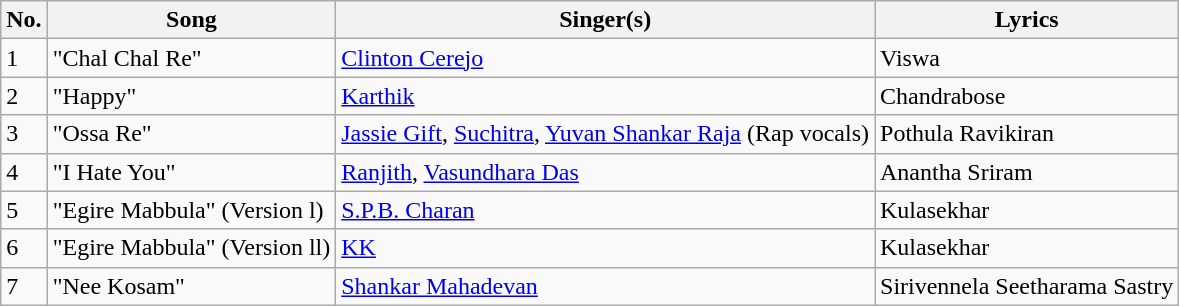<table class="wikitable">
<tr>
<th>No.</th>
<th>Song</th>
<th>Singer(s)</th>
<th>Lyrics</th>
</tr>
<tr>
<td>1</td>
<td>"Chal Chal Re"</td>
<td><a href='#'>Clinton Cerejo</a></td>
<td>Viswa</td>
</tr>
<tr>
<td>2</td>
<td>"Happy"</td>
<td><a href='#'>Karthik</a></td>
<td>Chandrabose</td>
</tr>
<tr>
<td>3</td>
<td>"Ossa Re"</td>
<td><a href='#'>Jassie Gift</a>, <a href='#'>Suchitra</a>, <a href='#'>Yuvan Shankar Raja</a> (Rap vocals)</td>
<td>Pothula Ravikiran</td>
</tr>
<tr>
<td>4</td>
<td>"I Hate You"</td>
<td><a href='#'>Ranjith</a>, <a href='#'>Vasundhara Das</a></td>
<td>Anantha Sriram</td>
</tr>
<tr>
<td>5</td>
<td>"Egire Mabbula" (Version l)</td>
<td><a href='#'>S.P.B. Charan</a></td>
<td>Kulasekhar</td>
</tr>
<tr>
<td>6</td>
<td>"Egire Mabbula" (Version ll)</td>
<td><a href='#'>KK</a></td>
<td>Kulasekhar</td>
</tr>
<tr>
<td>7</td>
<td>"Nee Kosam"</td>
<td><a href='#'>Shankar Mahadevan</a></td>
<td>Sirivennela Seetharama Sastry</td>
</tr>
</table>
